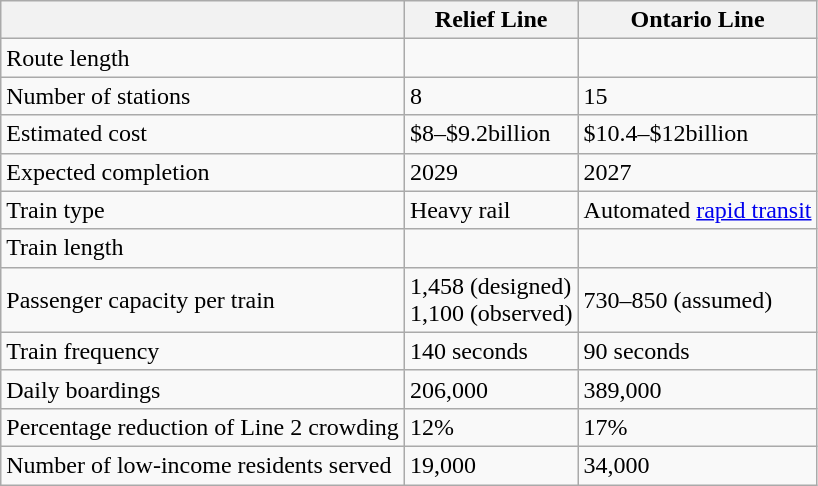<table class="wikitable">
<tr>
<th></th>
<th>Relief Line</th>
<th>Ontario Line</th>
</tr>
<tr>
<td>Route length</td>
<td></td>
<td></td>
</tr>
<tr>
<td>Number of stations</td>
<td>8</td>
<td>15</td>
</tr>
<tr>
<td>Estimated cost</td>
<td>$8–$9.2billion</td>
<td>$10.4–$12billion</td>
</tr>
<tr>
<td>Expected completion</td>
<td>2029</td>
<td>2027</td>
</tr>
<tr>
<td>Train type</td>
<td>Heavy rail</td>
<td>Automated <a href='#'>rapid transit</a></td>
</tr>
<tr>
<td>Train length</td>
<td></td>
<td></td>
</tr>
<tr>
<td>Passenger capacity per train</td>
<td>1,458 (designed)<br>1,100 (observed)</td>
<td>730–850 (assumed)</td>
</tr>
<tr>
<td>Train frequency</td>
<td>140 seconds</td>
<td>90 seconds</td>
</tr>
<tr>
<td>Daily boardings</td>
<td>206,000</td>
<td>389,000</td>
</tr>
<tr>
<td>Percentage reduction of Line 2 crowding</td>
<td>12%</td>
<td>17%</td>
</tr>
<tr>
<td>Number of low-income residents served</td>
<td>19,000</td>
<td>34,000</td>
</tr>
</table>
